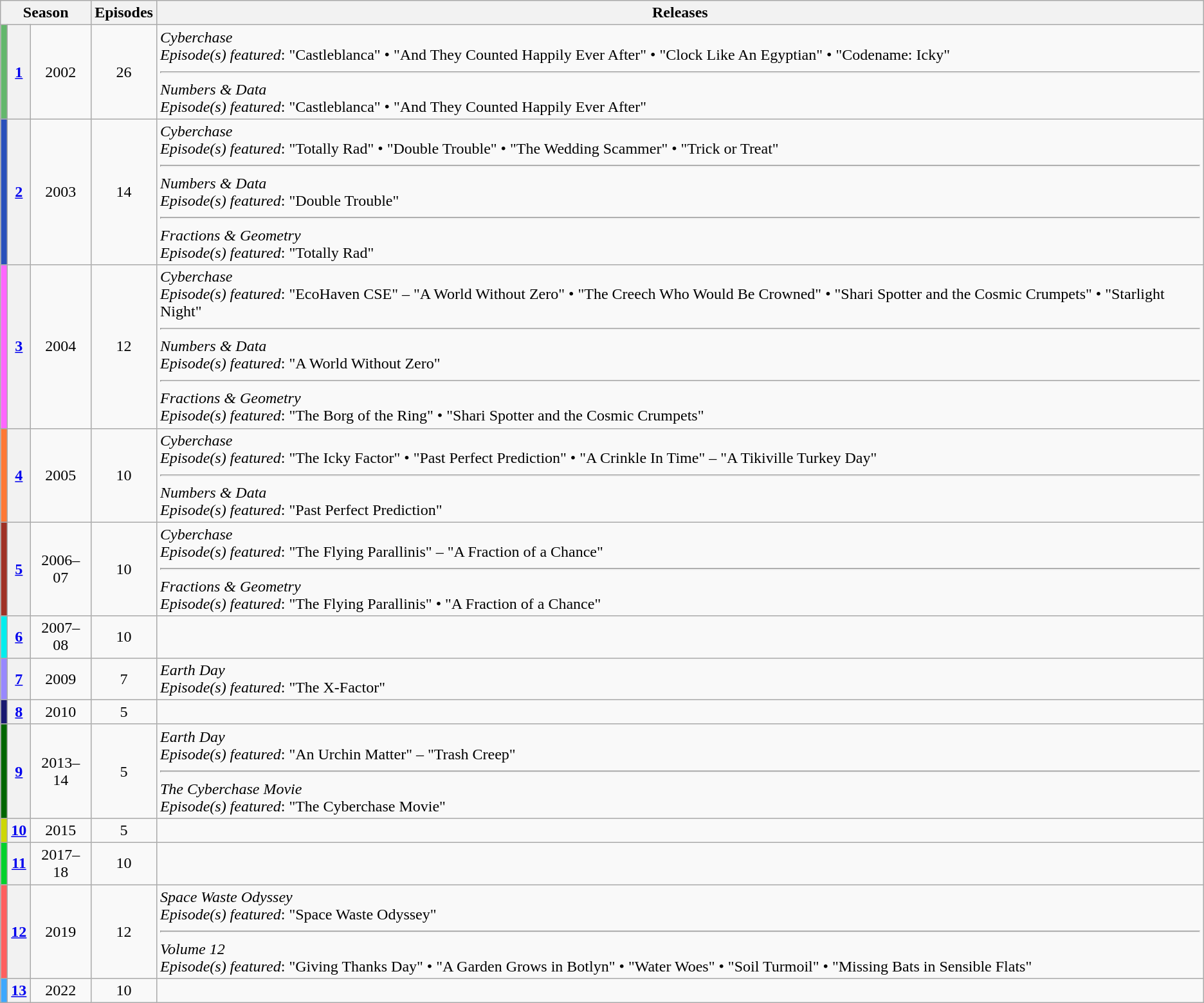<table class="wikitable" style="text-align:center">
<tr>
<th colspan=3>Season</th>
<th>Episodes</th>
<th>Releases</th>
</tr>
<tr>
<th style="background:#63B76C"></th>
<th><a href='#'>1</a></th>
<td>2002</td>
<td>26</td>
<td style="text-align:left"><em>Cyberchase</em><br><em>Episode(s) featured</em>: "Castleblanca" • "And They Counted Happily Ever After" • "Clock Like An Egyptian" • "Codename: Icky"<hr><em>Numbers & Data</em><br><em>Episode(s) featured</em>: "Castleblanca" • "And They Counted Happily Ever After"</td>
</tr>
<tr>
<th style="background:#2950BB"></th>
<th><a href='#'>2</a></th>
<td>2003</td>
<td>14</td>
<td style="text-align:left"><em>Cyberchase</em><br><em>Episode(s) featured</em>: "Totally Rad" • "Double Trouble" • "The Wedding Scammer" • "Trick or Treat"<hr><em>Numbers & Data</em><br><em>Episode(s) featured</em>: "Double Trouble"<hr><em>Fractions & Geometry</em><br><em>Episode(s) featured</em>: "Totally Rad"</td>
</tr>
<tr>
<th style="background:#f6f"></th>
<th><a href='#'>3</a></th>
<td>2004</td>
<td>12</td>
<td style="text-align:left"><em>Cyberchase</em><br><em>Episode(s) featured</em>: "EcoHaven CSE" – "A World Without Zero" • "The Creech Who Would Be Crowned" • "Shari Spotter and the Cosmic Crumpets" • "Starlight Night"<hr><em>Numbers & Data</em><br><em>Episode(s) featured</em>: "A World Without Zero"<hr><em>Fractions & Geometry</em><br><em>Episode(s) featured</em>: "The Borg of the Ring" • "Shari Spotter and the Cosmic Crumpets"</td>
</tr>
<tr>
<th style="background:#FF7834"></th>
<th><a href='#'>4</a></th>
<td>2005</td>
<td>10</td>
<td style="text-align:left"><em>Cyberchase</em><br><em>Episode(s) featured</em>: "The Icky Factor" • "Past Perfect Prediction" • "A Crinkle In Time" – "A Tikiville Turkey Day"<hr><em>Numbers & Data</em><br><em>Episode(s) featured</em>: "Past Perfect Prediction"</td>
</tr>
<tr>
<th style="background:#9F3125"></th>
<th><a href='#'>5</a></th>
<td>2006–07</td>
<td>10</td>
<td style="text-align:left"><em>Cyberchase</em><br><em>Episode(s) featured</em>: "The Flying Parallinis" – "A Fraction of a Chance"<hr><em>Fractions & Geometry</em><br><em>Episode(s) featured</em>: "The Flying Parallinis" • "A Fraction of a Chance"</td>
</tr>
<tr>
<th style="background:#0ee"></th>
<th><a href='#'>6</a></th>
<td>2007–08</td>
<td>10</td>
<td></td>
</tr>
<tr>
<th style="background:#9888FF"></th>
<th><a href='#'>7</a></th>
<td>2009</td>
<td>7</td>
<td style="text-align:left"><em>Earth Day</em><br><em>Episode(s) featured</em>: "The X-Factor"</td>
</tr>
<tr>
<th style="background:#191970"></th>
<th><a href='#'>8</a></th>
<td>2010</td>
<td>5</td>
<td></td>
</tr>
<tr>
<th style="background:#060"></th>
<th><a href='#'>9</a></th>
<td>2013–14</td>
<td>5</td>
<td style="text-align:left"><em>Earth Day</em><br><em>Episode(s) featured</em>: "An Urchin Matter" – "Trash Creep"<hr><em>The Cyberchase Movie</em><br><em>Episode(s) featured</em>: "The Cyberchase Movie"</td>
</tr>
<tr>
<th style="background:#CDD704"></th>
<th><a href='#'>10</a></th>
<td>2015</td>
<td>5</td>
<td></td>
</tr>
<tr>
<th style="background:#02D22C"></th>
<th><a href='#'>11</a></th>
<td>2017–18</td>
<td>10</td>
<td></td>
</tr>
<tr>
<th style="background:#FF5F5F"></th>
<th><a href='#'>12</a></th>
<td>2019</td>
<td>12</td>
<td style="text-align:left"><em>Space Waste Odyssey</em><br><em>Episode(s) featured</em>: "Space Waste Odyssey" <hr><em>Volume 12</em><br><em>Episode(s) featured</em>: "Giving Thanks Day" • "A Garden Grows in Botlyn" • "Water Woes" • "Soil Turmoil" • "Missing Bats in Sensible Flats"</td>
</tr>
<tr>
<th style="background:#3DA8FF"></th>
<th><a href='#'>13</a></th>
<td>2022</td>
<td>10</td>
<td></td>
</tr>
</table>
